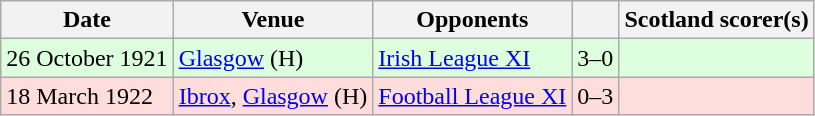<table class="wikitable">
<tr>
<th>Date</th>
<th>Venue</th>
<th>Opponents</th>
<th></th>
<th>Scotland scorer(s)</th>
</tr>
<tr bgcolor=#ddffdd>
<td>26 October 1921</td>
<td><a href='#'>Glasgow</a> (H)</td>
<td> <a href='#'>Irish League XI</a></td>
<td align=center>3–0</td>
<td></td>
</tr>
<tr bgcolor=#ffdddd>
<td>18 March 1922</td>
<td><a href='#'>Ibrox</a>, <a href='#'>Glasgow</a> (H)</td>
<td> <a href='#'>Football League XI</a></td>
<td align=center>0–3</td>
<td></td>
</tr>
</table>
